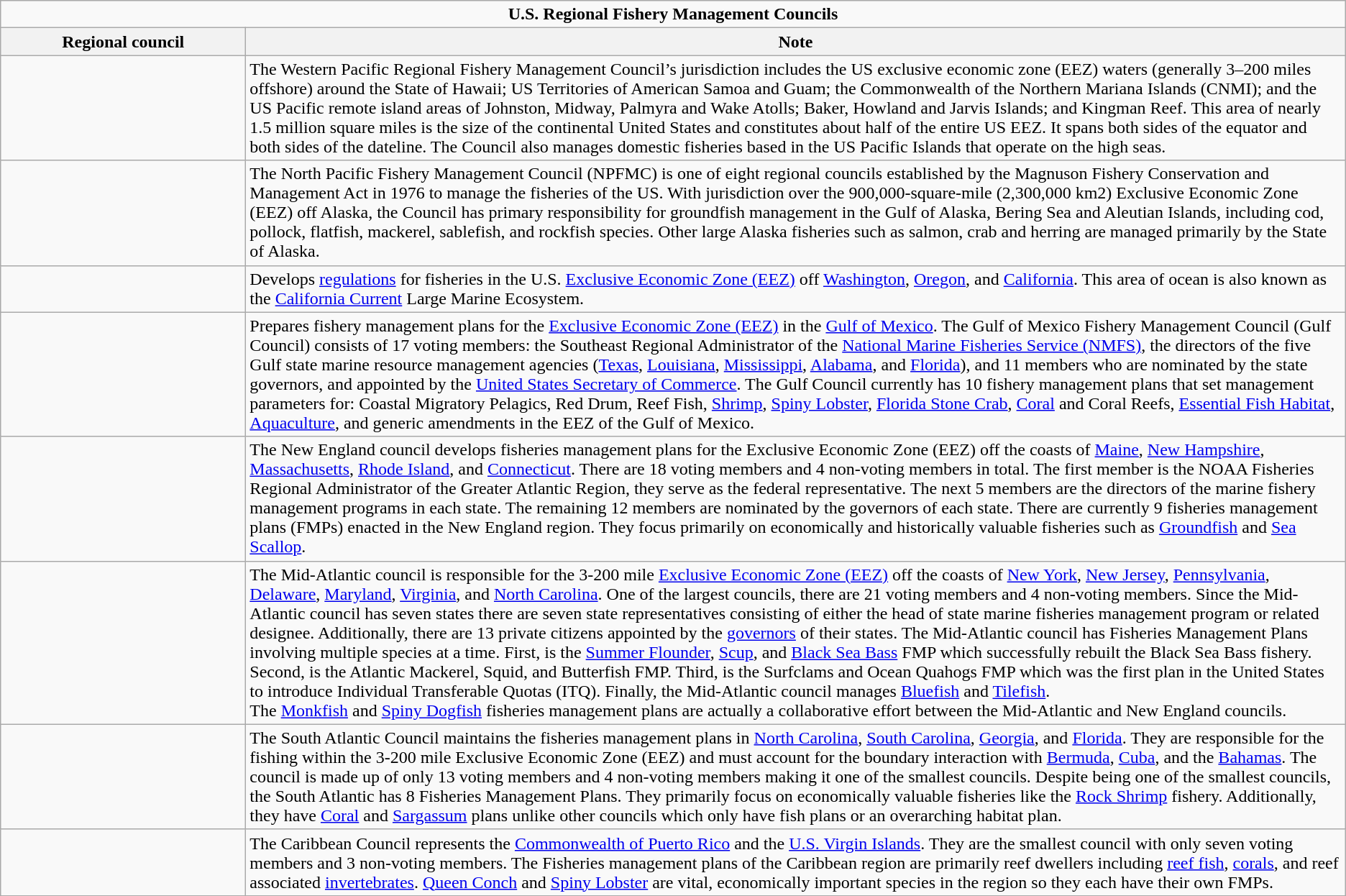<table class="wikitable">
<tr>
<td colspan="2" align="center"><strong>U.S. Regional Fishery Management Councils</strong></td>
</tr>
<tr>
<th width="220" align="left">Regional council</th>
<th align="left">Note</th>
</tr>
<tr>
<td></td>
<td>The Western Pacific Regional Fishery Management Council’s jurisdiction includes the US exclusive economic zone (EEZ) waters (generally 3–200 miles offshore) around the State of Hawaii; US Territories of American Samoa and Guam; the Commonwealth of the Northern Mariana Islands (CNMI); and the US Pacific remote island areas of Johnston, Midway, Palmyra and Wake Atolls; Baker, Howland and Jarvis Islands; and Kingman Reef. This area of nearly 1.5 million square miles is the size of the continental United States and constitutes about half of the entire US EEZ. It spans both sides of the equator and both sides of the dateline. The Council also manages domestic fisheries based in the US Pacific Islands that operate on the high seas.</td>
</tr>
<tr>
<td></td>
<td>The North Pacific Fishery Management Council (NPFMC) is one of eight regional councils established by the Magnuson Fishery Conservation and Management Act in 1976 to manage the fisheries of the US. With jurisdiction over the 900,000-square-mile (2,300,000 km2) Exclusive Economic Zone (EEZ) off Alaska, the Council has primary responsibility for groundfish management in the Gulf of Alaska, Bering Sea and Aleutian Islands, including cod, pollock, flatfish, mackerel, sablefish, and rockfish species. Other large Alaska fisheries such as salmon, crab and herring are managed primarily by the State of Alaska.</td>
</tr>
<tr>
<td></td>
<td>Develops <a href='#'>regulations</a> for fisheries in the U.S. <a href='#'>Exclusive Economic Zone (EEZ)</a> off <a href='#'>Washington</a>, <a href='#'>Oregon</a>, and <a href='#'>California</a>.  This area of ocean is also known as the <a href='#'>California Current</a> Large Marine Ecosystem.</td>
</tr>
<tr>
<td></td>
<td>Prepares fishery management plans for the <a href='#'>Exclusive Economic Zone (EEZ)</a> in the <a href='#'>Gulf of Mexico</a>. The Gulf of Mexico Fishery Management Council (Gulf Council) consists of 17 voting members: the Southeast Regional Administrator of the <a href='#'>National Marine Fisheries Service (NMFS)</a>, the directors of the five Gulf state marine resource management agencies (<a href='#'>Texas</a>, <a href='#'>Louisiana</a>, <a href='#'>Mississippi</a>, <a href='#'>Alabama</a>, and <a href='#'>Florida</a>), and 11 members who are nominated by the state governors, and appointed by the <a href='#'>United States Secretary of Commerce</a>. The Gulf Council currently has 10 fishery management plans that set management parameters for: Coastal Migratory Pelagics, Red Drum, Reef Fish, <a href='#'>Shrimp</a>, <a href='#'>Spiny Lobster</a>, <a href='#'>Florida Stone Crab</a>, <a href='#'>Coral</a> and Coral Reefs, <a href='#'>Essential Fish Habitat</a>, <a href='#'>Aquaculture</a>, and generic amendments in the EEZ of the Gulf of Mexico.</td>
</tr>
<tr>
<td></td>
<td>The New England council develops fisheries management plans for the Exclusive Economic Zone (EEZ) off the coasts of <a href='#'>Maine</a>, <a href='#'>New Hampshire</a>, <a href='#'>Massachusetts</a>, <a href='#'>Rhode Island</a>, and <a href='#'>Connecticut</a>.  There are 18 voting members and 4 non-voting members in total.  The first member is the NOAA Fisheries Regional Administrator of the Greater Atlantic Region, they serve as the federal representative.  The next 5 members are the directors of the marine fishery management programs in each state.  The remaining 12 members are nominated by the governors of each state. There are currently 9 fisheries management plans (FMPs) enacted in the New England region.  They focus primarily on economically and historically valuable fisheries such as <a href='#'>Groundfish</a> and <a href='#'>Sea Scallop</a>.</td>
</tr>
<tr>
<td></td>
<td>The Mid-Atlantic council is responsible for the 3-200 mile <a href='#'>Exclusive Economic Zone (EEZ)</a> off the coasts of <a href='#'>New York</a>, <a href='#'>New Jersey</a>, <a href='#'>Pennsylvania</a>, <a href='#'>Delaware</a>, <a href='#'>Maryland</a>, <a href='#'>Virginia</a>, and <a href='#'>North Carolina</a>.  One of the largest councils, there are 21 voting members and 4 non-voting members.  Since the Mid-Atlantic council has seven states there are seven state representatives consisting of either the head of state marine fisheries management program or related designee.  Additionally, there are 13 private citizens appointed by the <a href='#'>governors</a> of their states.  The Mid-Atlantic council has Fisheries Management Plans involving multiple species at a time.  First, is the <a href='#'>Summer Flounder</a>, <a href='#'>Scup</a>, and <a href='#'>Black Sea Bass</a> FMP which successfully rebuilt the Black Sea Bass fishery.  Second, is the Atlantic Mackerel, Squid, and Butterfish FMP.  Third, is the Surfclams and Ocean Quahogs FMP which was the first plan in the United States to introduce Individual Transferable Quotas (ITQ).  Finally, the Mid-Atlantic council manages <a href='#'>Bluefish</a> and <a href='#'>Tilefish</a>.<br>The <a href='#'>Monkfish</a> and <a href='#'>Spiny Dogfish</a> fisheries management plans are actually a collaborative effort between the Mid-Atlantic and New England councils.</td>
</tr>
<tr>
<td></td>
<td>The South Atlantic Council maintains the fisheries management plans in <a href='#'>North Carolina</a>, <a href='#'>South Carolina</a>, <a href='#'>Georgia</a>, and <a href='#'>Florida</a>.  They are responsible for the fishing within the 3-200 mile Exclusive Economic Zone (EEZ) and must account for the boundary interaction with <a href='#'>Bermuda</a>, <a href='#'>Cuba</a>, and the <a href='#'>Bahamas</a>.  The council is made up of only 13 voting members and 4 non-voting members making it one of the smallest councils.  Despite being one of the smallest councils, the South Atlantic has 8 Fisheries Management Plans.  They primarily focus on economically valuable fisheries like the <a href='#'>Rock Shrimp</a> fishery.  Additionally, they have <a href='#'>Coral</a> and <a href='#'>Sargassum</a> plans unlike other councils which only have fish plans or an overarching habitat plan.</td>
</tr>
<tr>
<td></td>
<td>The Caribbean Council represents the <a href='#'>Commonwealth of Puerto Rico</a> and the <a href='#'>U.S. Virgin Islands</a>.  They are the smallest council with only seven voting members and 3 non-voting members.  The Fisheries management plans of the Caribbean region are primarily reef dwellers including <a href='#'>reef fish</a>, <a href='#'>corals</a>, and reef associated <a href='#'>invertebrates</a>.  <a href='#'>Queen Conch</a> and <a href='#'>Spiny Lobster</a> are vital, economically important species in the region so they each have their own FMPs.</td>
</tr>
</table>
